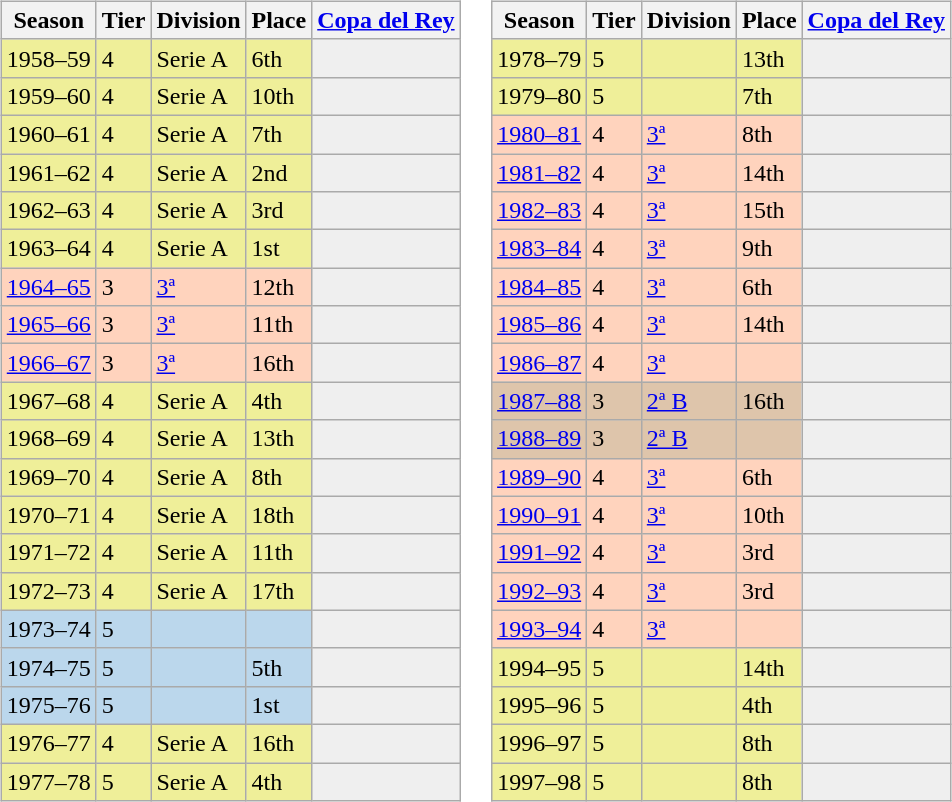<table>
<tr>
<td valign="top" width=0%><br><table class="wikitable">
<tr style="background:#f0f6fa;">
<th>Season</th>
<th>Tier</th>
<th>Division</th>
<th>Place</th>
<th><a href='#'>Copa del Rey</a></th>
</tr>
<tr>
<td style="background:#EFEF99;">1958–59</td>
<td style="background:#EFEF99;">4</td>
<td style="background:#EFEF99;">Serie A</td>
<td style="background:#EFEF99;">6th</td>
<th style="background:#efefef;"></th>
</tr>
<tr>
<td style="background:#EFEF99;">1959–60</td>
<td style="background:#EFEF99;">4</td>
<td style="background:#EFEF99;">Serie A</td>
<td style="background:#EFEF99;">10th</td>
<th style="background:#efefef;"></th>
</tr>
<tr>
<td style="background:#EFEF99;">1960–61</td>
<td style="background:#EFEF99;">4</td>
<td style="background:#EFEF99;">Serie A</td>
<td style="background:#EFEF99;">7th</td>
<th style="background:#efefef;"></th>
</tr>
<tr>
<td style="background:#EFEF99;">1961–62</td>
<td style="background:#EFEF99;">4</td>
<td style="background:#EFEF99;">Serie A</td>
<td style="background:#EFEF99;">2nd</td>
<th style="background:#efefef;"></th>
</tr>
<tr>
<td style="background:#EFEF99;">1962–63</td>
<td style="background:#EFEF99;">4</td>
<td style="background:#EFEF99;">Serie A</td>
<td style="background:#EFEF99;">3rd</td>
<th style="background:#efefef;"></th>
</tr>
<tr>
<td style="background:#EFEF99;">1963–64</td>
<td style="background:#EFEF99;">4</td>
<td style="background:#EFEF99;">Serie A</td>
<td style="background:#EFEF99;">1st</td>
<th style="background:#efefef;"></th>
</tr>
<tr>
<td style="background:#FFD3BD;"><a href='#'>1964–65</a></td>
<td style="background:#FFD3BD;">3</td>
<td style="background:#FFD3BD;"><a href='#'>3ª</a></td>
<td style="background:#FFD3BD;">12th</td>
<th style="background:#efefef;"></th>
</tr>
<tr>
<td style="background:#FFD3BD;"><a href='#'>1965–66</a></td>
<td style="background:#FFD3BD;">3</td>
<td style="background:#FFD3BD;"><a href='#'>3ª</a></td>
<td style="background:#FFD3BD;">11th</td>
<th style="background:#efefef;"></th>
</tr>
<tr>
<td style="background:#FFD3BD;"><a href='#'>1966–67</a></td>
<td style="background:#FFD3BD;">3</td>
<td style="background:#FFD3BD;"><a href='#'>3ª</a></td>
<td style="background:#FFD3BD;">16th</td>
<th style="background:#efefef;"></th>
</tr>
<tr>
<td style="background:#EFEF99;">1967–68</td>
<td style="background:#EFEF99;">4</td>
<td style="background:#EFEF99;">Serie A</td>
<td style="background:#EFEF99;">4th</td>
<th style="background:#efefef;"></th>
</tr>
<tr>
<td style="background:#EFEF99;">1968–69</td>
<td style="background:#EFEF99;">4</td>
<td style="background:#EFEF99;">Serie A</td>
<td style="background:#EFEF99;">13th</td>
<th style="background:#efefef;"></th>
</tr>
<tr>
<td style="background:#EFEF99;">1969–70</td>
<td style="background:#EFEF99;">4</td>
<td style="background:#EFEF99;">Serie A</td>
<td style="background:#EFEF99;">8th</td>
<th style="background:#efefef;"></th>
</tr>
<tr>
<td style="background:#EFEF99;">1970–71</td>
<td style="background:#EFEF99;">4</td>
<td style="background:#EFEF99;">Serie A</td>
<td style="background:#EFEF99;">18th</td>
<th style="background:#efefef;"></th>
</tr>
<tr>
<td style="background:#EFEF99;">1971–72</td>
<td style="background:#EFEF99;">4</td>
<td style="background:#EFEF99;">Serie A</td>
<td style="background:#EFEF99;">11th</td>
<th style="background:#efefef;"></th>
</tr>
<tr>
<td style="background:#EFEF99;">1972–73</td>
<td style="background:#EFEF99;">4</td>
<td style="background:#EFEF99;">Serie A</td>
<td style="background:#EFEF99;">17th</td>
<th style="background:#efefef;"></th>
</tr>
<tr>
<td style="background:#BBD7EC;">1973–74</td>
<td style="background:#BBD7EC;">5</td>
<td style="background:#BBD7EC;"></td>
<td style="background:#BBD7EC;"></td>
<th style="background:#efefef;"></th>
</tr>
<tr>
<td style="background:#BBD7EC;">1974–75</td>
<td style="background:#BBD7EC;">5</td>
<td style="background:#BBD7EC;"></td>
<td style="background:#BBD7EC;">5th</td>
<th style="background:#efefef;"></th>
</tr>
<tr>
<td style="background:#BBD7EC;">1975–76</td>
<td style="background:#BBD7EC;">5</td>
<td style="background:#BBD7EC;"></td>
<td style="background:#BBD7EC;">1st</td>
<th style="background:#efefef;"></th>
</tr>
<tr>
<td style="background:#EFEF99;">1976–77</td>
<td style="background:#EFEF99;">4</td>
<td style="background:#EFEF99;">Serie A</td>
<td style="background:#EFEF99;">16th</td>
<th style="background:#efefef;"></th>
</tr>
<tr>
<td style="background:#EFEF99;">1977–78</td>
<td style="background:#EFEF99;">5</td>
<td style="background:#EFEF99;">Serie A</td>
<td style="background:#EFEF99;">4th</td>
<th style="background:#efefef;"></th>
</tr>
</table>
</td>
<td valign="top" width=0%><br><table class="wikitable">
<tr style="background:#f0f6fa;">
<th>Season</th>
<th>Tier</th>
<th>Division</th>
<th>Place</th>
<th><a href='#'>Copa del Rey</a></th>
</tr>
<tr>
<td style="background:#EFEF99;">1978–79</td>
<td style="background:#EFEF99;">5</td>
<td style="background:#EFEF99;"></td>
<td style="background:#EFEF99;">13th</td>
<th style="background:#efefef;"></th>
</tr>
<tr>
<td style="background:#EFEF99;">1979–80</td>
<td style="background:#EFEF99;">5</td>
<td style="background:#EFEF99;"></td>
<td style="background:#EFEF99;">7th</td>
<th style="background:#efefef;"></th>
</tr>
<tr>
<td style="background:#FFD3BD;"><a href='#'>1980–81</a></td>
<td style="background:#FFD3BD;">4</td>
<td style="background:#FFD3BD;"><a href='#'>3ª</a></td>
<td style="background:#FFD3BD;">8th</td>
<th style="background:#efefef;"></th>
</tr>
<tr>
<td style="background:#FFD3BD;"><a href='#'>1981–82</a></td>
<td style="background:#FFD3BD;">4</td>
<td style="background:#FFD3BD;"><a href='#'>3ª</a></td>
<td style="background:#FFD3BD;">14th</td>
<th style="background:#efefef;"></th>
</tr>
<tr>
<td style="background:#FFD3BD;"><a href='#'>1982–83</a></td>
<td style="background:#FFD3BD;">4</td>
<td style="background:#FFD3BD;"><a href='#'>3ª</a></td>
<td style="background:#FFD3BD;">15th</td>
<th style="background:#efefef;"></th>
</tr>
<tr>
<td style="background:#FFD3BD;"><a href='#'>1983–84</a></td>
<td style="background:#FFD3BD;">4</td>
<td style="background:#FFD3BD;"><a href='#'>3ª</a></td>
<td style="background:#FFD3BD;">9th</td>
<th style="background:#efefef;"></th>
</tr>
<tr>
<td style="background:#FFD3BD;"><a href='#'>1984–85</a></td>
<td style="background:#FFD3BD;">4</td>
<td style="background:#FFD3BD;"><a href='#'>3ª</a></td>
<td style="background:#FFD3BD;">6th</td>
<th style="background:#efefef;"></th>
</tr>
<tr>
<td style="background:#FFD3BD;"><a href='#'>1985–86</a></td>
<td style="background:#FFD3BD;">4</td>
<td style="background:#FFD3BD;"><a href='#'>3ª</a></td>
<td style="background:#FFD3BD;">14th</td>
<th style="background:#efefef;"></th>
</tr>
<tr>
<td style="background:#FFD3BD;"><a href='#'>1986–87</a></td>
<td style="background:#FFD3BD;">4</td>
<td style="background:#FFD3BD;"><a href='#'>3ª</a></td>
<td style="background:#FFD3BD;"></td>
<th style="background:#efefef;"></th>
</tr>
<tr>
<td style="background:#DEC5AB;"><a href='#'>1987–88</a></td>
<td style="background:#DEC5AB;">3</td>
<td style="background:#DEC5AB;"><a href='#'>2ª B</a></td>
<td style="background:#DEC5AB;">16th</td>
<th style="background:#efefef;"></th>
</tr>
<tr>
<td style="background:#DEC5AB;"><a href='#'>1988–89</a></td>
<td style="background:#DEC5AB;">3</td>
<td style="background:#DEC5AB;"><a href='#'>2ª B</a></td>
<td style="background:#DEC5AB;"></td>
<th style="background:#efefef;"></th>
</tr>
<tr>
<td style="background:#FFD3BD;"><a href='#'>1989–90</a></td>
<td style="background:#FFD3BD;">4</td>
<td style="background:#FFD3BD;"><a href='#'>3ª</a></td>
<td style="background:#FFD3BD;">6th</td>
<th style="background:#efefef;"></th>
</tr>
<tr>
<td style="background:#FFD3BD;"><a href='#'>1990–91</a></td>
<td style="background:#FFD3BD;">4</td>
<td style="background:#FFD3BD;"><a href='#'>3ª</a></td>
<td style="background:#FFD3BD;">10th</td>
<th style="background:#efefef;"></th>
</tr>
<tr>
<td style="background:#FFD3BD;"><a href='#'>1991–92</a></td>
<td style="background:#FFD3BD;">4</td>
<td style="background:#FFD3BD;"><a href='#'>3ª</a></td>
<td style="background:#FFD3BD;">3rd</td>
<th style="background:#efefef;"></th>
</tr>
<tr>
<td style="background:#FFD3BD;"><a href='#'>1992–93</a></td>
<td style="background:#FFD3BD;">4</td>
<td style="background:#FFD3BD;"><a href='#'>3ª</a></td>
<td style="background:#FFD3BD;">3rd</td>
<th style="background:#efefef;"></th>
</tr>
<tr>
<td style="background:#FFD3BD;"><a href='#'>1993–94</a></td>
<td style="background:#FFD3BD;">4</td>
<td style="background:#FFD3BD;"><a href='#'>3ª</a></td>
<td style="background:#FFD3BD;"></td>
<th style="background:#efefef;"></th>
</tr>
<tr>
<td style="background:#EFEF99;">1994–95</td>
<td style="background:#EFEF99;">5</td>
<td style="background:#EFEF99;"></td>
<td style="background:#EFEF99;">14th</td>
<th style="background:#efefef;"></th>
</tr>
<tr>
<td style="background:#EFEF99;">1995–96</td>
<td style="background:#EFEF99;">5</td>
<td style="background:#EFEF99;"></td>
<td style="background:#EFEF99;">4th</td>
<th style="background:#efefef;"></th>
</tr>
<tr>
<td style="background:#EFEF99;">1996–97</td>
<td style="background:#EFEF99;">5</td>
<td style="background:#EFEF99;"></td>
<td style="background:#EFEF99;">8th</td>
<th style="background:#efefef;"></th>
</tr>
<tr>
<td style="background:#EFEF99;">1997–98</td>
<td style="background:#EFEF99;">5</td>
<td style="background:#EFEF99;"></td>
<td style="background:#EFEF99;">8th</td>
<th style="background:#efefef;"></th>
</tr>
</table>
</td>
</tr>
</table>
